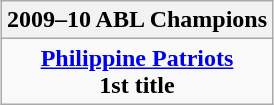<table class="wikitable" style="text-align: center; margin: 0 auto;">
<tr>
<th>2009–10 ABL Champions</th>
</tr>
<tr>
<td><strong><a href='#'>Philippine Patriots</a></strong><br><strong>1st title</strong></td>
</tr>
</table>
